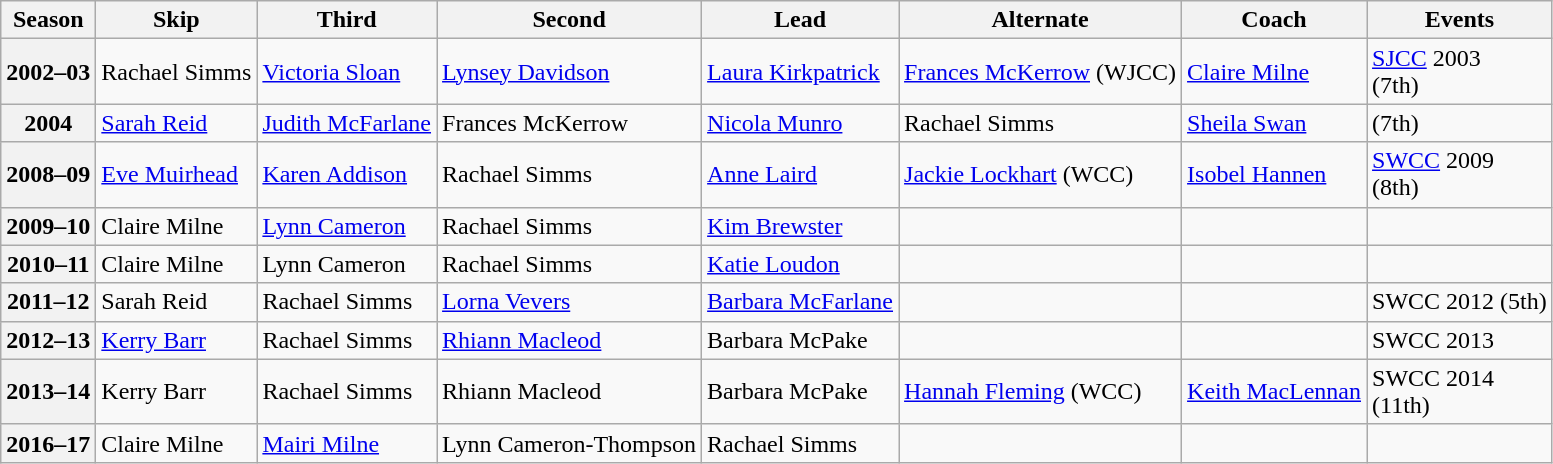<table class="wikitable">
<tr>
<th scope="col">Season</th>
<th scope="col">Skip</th>
<th scope="col">Third</th>
<th scope="col">Second</th>
<th scope="col">Lead</th>
<th scope="col">Alternate</th>
<th scope="col">Coach</th>
<th scope="col">Events</th>
</tr>
<tr>
<th scope="row">2002–03</th>
<td>Rachael Simms</td>
<td><a href='#'>Victoria Sloan</a></td>
<td><a href='#'>Lynsey Davidson</a></td>
<td><a href='#'>Laura Kirkpatrick</a></td>
<td><a href='#'>Frances McKerrow</a> (WJCC)</td>
<td><a href='#'>Claire Milne</a></td>
<td><a href='#'>SJCC</a> 2003 <br> (7th)</td>
</tr>
<tr>
<th scope="row">2004</th>
<td><a href='#'>Sarah Reid</a></td>
<td><a href='#'>Judith McFarlane</a></td>
<td>Frances McKerrow</td>
<td><a href='#'>Nicola Munro</a></td>
<td>Rachael Simms</td>
<td><a href='#'>Sheila Swan</a></td>
<td> (7th)</td>
</tr>
<tr>
<th scope="row">2008–09</th>
<td><a href='#'>Eve Muirhead</a></td>
<td><a href='#'>Karen Addison</a></td>
<td>Rachael Simms</td>
<td><a href='#'>Anne Laird</a></td>
<td><a href='#'>Jackie Lockhart</a> (WCC)</td>
<td><a href='#'>Isobel Hannen</a></td>
<td><a href='#'>SWCC</a> 2009 <br> (8th)</td>
</tr>
<tr>
<th scope="row">2009–10</th>
<td>Claire Milne</td>
<td><a href='#'>Lynn Cameron</a></td>
<td>Rachael Simms</td>
<td><a href='#'>Kim Brewster</a></td>
<td></td>
<td></td>
<td></td>
</tr>
<tr>
<th scope="row">2010–11</th>
<td>Claire Milne</td>
<td>Lynn Cameron</td>
<td>Rachael Simms</td>
<td><a href='#'>Katie Loudon</a></td>
<td></td>
<td></td>
<td></td>
</tr>
<tr>
<th scope="row">2011–12</th>
<td>Sarah Reid</td>
<td>Rachael Simms</td>
<td><a href='#'>Lorna Vevers</a></td>
<td><a href='#'>Barbara McFarlane</a></td>
<td></td>
<td></td>
<td>SWCC 2012 (5th)</td>
</tr>
<tr>
<th scope="row">2012–13</th>
<td><a href='#'>Kerry Barr</a></td>
<td>Rachael Simms</td>
<td><a href='#'>Rhiann Macleod</a></td>
<td>Barbara McPake</td>
<td></td>
<td></td>
<td>SWCC 2013 </td>
</tr>
<tr>
<th scope="row">2013–14</th>
<td>Kerry Barr</td>
<td>Rachael Simms</td>
<td>Rhiann Macleod</td>
<td>Barbara McPake</td>
<td><a href='#'>Hannah Fleming</a> (WCC)</td>
<td><a href='#'>Keith MacLennan</a></td>
<td>SWCC 2014 <br> (11th)</td>
</tr>
<tr>
<th scope="row">2016–17</th>
<td>Claire Milne</td>
<td><a href='#'>Mairi Milne</a></td>
<td>Lynn Cameron-Thompson</td>
<td>Rachael Simms</td>
<td></td>
<td></td>
<td></td>
</tr>
</table>
